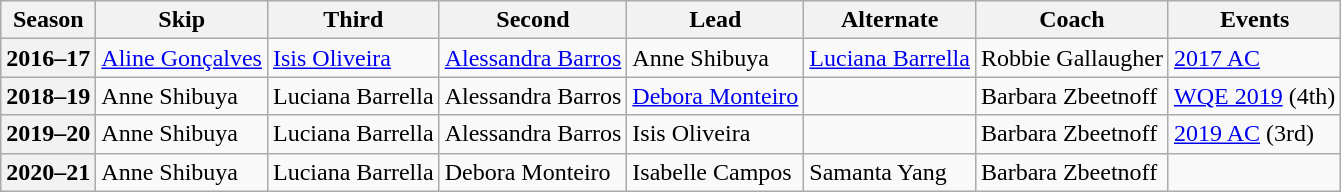<table class="wikitable">
<tr>
<th scope="col">Season</th>
<th scope="col">Skip</th>
<th scope="col">Third</th>
<th scope="col">Second</th>
<th scope="col">Lead</th>
<th scope="col">Alternate</th>
<th scope="col">Coach</th>
<th scope="col">Events</th>
</tr>
<tr>
<th scope="row">2016–17</th>
<td><a href='#'>Aline Gonçalves</a></td>
<td><a href='#'>Isis Oliveira</a></td>
<td><a href='#'>Alessandra Barros</a></td>
<td>Anne Shibuya</td>
<td><a href='#'>Luciana Barrella</a></td>
<td>Robbie Gallaugher</td>
<td><a href='#'>2017 AC</a> </td>
</tr>
<tr>
<th scope="row">2018–19</th>
<td>Anne Shibuya</td>
<td>Luciana Barrella</td>
<td>Alessandra Barros</td>
<td><a href='#'>Debora Monteiro</a></td>
<td></td>
<td>Barbara Zbeetnoff</td>
<td><a href='#'>WQE 2019</a> (4th)</td>
</tr>
<tr>
<th scope="row">2019–20</th>
<td>Anne Shibuya</td>
<td>Luciana Barrella</td>
<td>Alessandra Barros</td>
<td>Isis Oliveira</td>
<td></td>
<td>Barbara Zbeetnoff</td>
<td><a href='#'>2019 AC</a> (3rd)</td>
</tr>
<tr>
<th scope="row">2020–21</th>
<td>Anne Shibuya</td>
<td>Luciana Barrella</td>
<td>Debora Monteiro</td>
<td>Isabelle Campos</td>
<td>Samanta Yang</td>
<td>Barbara Zbeetnoff</td>
<td></td>
</tr>
</table>
